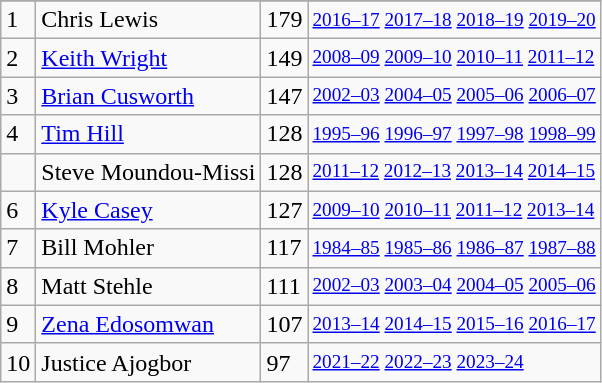<table class="wikitable">
<tr>
</tr>
<tr>
<td>1</td>
<td>Chris Lewis</td>
<td>179</td>
<td style="font-size:80%;"><a href='#'>2016–17</a> <a href='#'>2017–18</a> <a href='#'>2018–19</a> <a href='#'>2019–20</a></td>
</tr>
<tr>
<td>2</td>
<td><a href='#'>Keith Wright</a></td>
<td>149</td>
<td style="font-size:80%;"><a href='#'>2008–09</a> <a href='#'>2009–10</a> <a href='#'>2010–11</a> <a href='#'>2011–12</a></td>
</tr>
<tr>
<td>3</td>
<td><a href='#'>Brian Cusworth</a></td>
<td>147</td>
<td style="font-size:80%;"><a href='#'>2002–03</a> <a href='#'>2004–05</a> <a href='#'>2005–06</a> <a href='#'>2006–07</a></td>
</tr>
<tr>
<td>4</td>
<td><a href='#'>Tim Hill</a></td>
<td>128</td>
<td style="font-size:80%;"><a href='#'>1995–96</a> <a href='#'>1996–97</a> <a href='#'>1997–98</a> <a href='#'>1998–99</a></td>
</tr>
<tr>
<td></td>
<td>Steve Moundou-Missi</td>
<td>128</td>
<td style="font-size:80%;"><a href='#'>2011–12</a> <a href='#'>2012–13</a> <a href='#'>2013–14</a> <a href='#'>2014–15</a></td>
</tr>
<tr>
<td>6</td>
<td><a href='#'>Kyle Casey</a></td>
<td>127</td>
<td style="font-size:80%;"><a href='#'>2009–10</a> <a href='#'>2010–11</a> <a href='#'>2011–12</a> <a href='#'>2013–14</a></td>
</tr>
<tr>
<td>7</td>
<td>Bill Mohler</td>
<td>117</td>
<td style="font-size:80%;"><a href='#'>1984–85</a> <a href='#'>1985–86</a> <a href='#'>1986–87</a> <a href='#'>1987–88</a></td>
</tr>
<tr>
<td>8</td>
<td>Matt Stehle</td>
<td>111</td>
<td style="font-size:80%;"><a href='#'>2002–03</a> <a href='#'>2003–04</a> <a href='#'>2004–05</a> <a href='#'>2005–06</a></td>
</tr>
<tr>
<td>9</td>
<td><a href='#'>Zena Edosomwan</a></td>
<td>107</td>
<td style="font-size:80%;"><a href='#'>2013–14</a> <a href='#'>2014–15</a> <a href='#'>2015–16</a> <a href='#'>2016–17</a></td>
</tr>
<tr>
<td>10</td>
<td>Justice Ajogbor</td>
<td>97</td>
<td style="font-size:80%;"><a href='#'>2021–22</a> <a href='#'>2022–23</a> <a href='#'>2023–24</a></td>
</tr>
</table>
